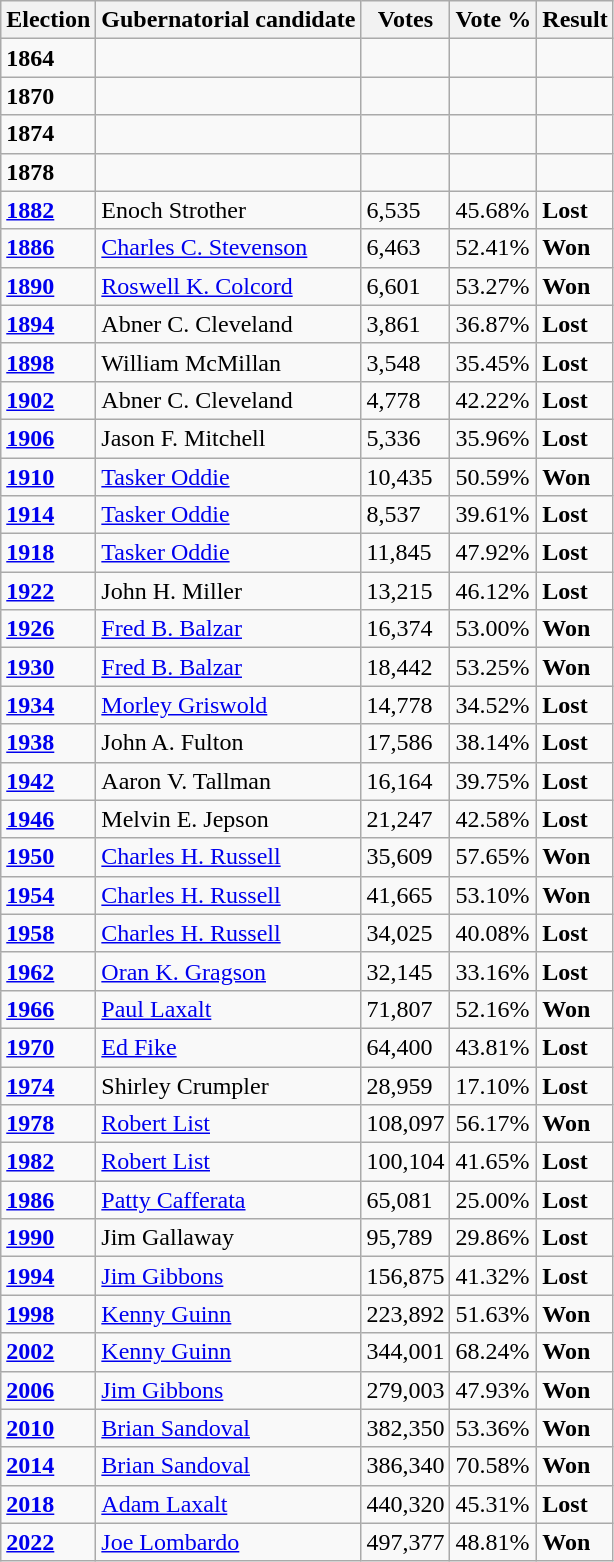<table class="wikitable">
<tr>
<th>Election</th>
<th>Gubernatorial candidate</th>
<th>Votes</th>
<th>Vote %</th>
<th>Result</th>
</tr>
<tr>
<td><strong>1864</strong></td>
<td></td>
<td></td>
<td></td>
<td></td>
</tr>
<tr>
<td><strong>1870</strong></td>
<td></td>
<td></td>
<td></td>
<td></td>
</tr>
<tr>
<td><strong>1874</strong></td>
<td></td>
<td></td>
<td></td>
<td></td>
</tr>
<tr>
<td><strong>1878</strong></td>
<td></td>
<td></td>
<td></td>
<td></td>
</tr>
<tr>
<td><strong><a href='#'>1882</a></strong></td>
<td>Enoch Strother</td>
<td>6,535</td>
<td>45.68%</td>
<td><strong>Lost</strong> </td>
</tr>
<tr>
<td><a href='#'><strong>1886</strong></a></td>
<td><a href='#'>Charles C. Stevenson</a></td>
<td>6,463</td>
<td>52.41%</td>
<td><strong>Won</strong> </td>
</tr>
<tr>
<td><strong><a href='#'>1890</a></strong></td>
<td><a href='#'>Roswell K. Colcord</a></td>
<td>6,601</td>
<td>53.27%</td>
<td><strong>Won</strong> </td>
</tr>
<tr>
<td><strong><a href='#'>1894</a></strong></td>
<td>Abner C. Cleveland</td>
<td>3,861</td>
<td>36.87%</td>
<td><strong>Lost</strong> </td>
</tr>
<tr>
<td><strong><a href='#'>1898</a></strong></td>
<td>William McMillan</td>
<td>3,548</td>
<td>35.45%</td>
<td><strong>Lost</strong> </td>
</tr>
<tr>
<td><strong><a href='#'>1902</a></strong></td>
<td>Abner C. Cleveland</td>
<td>4,778</td>
<td>42.22%</td>
<td><strong>Lost</strong> </td>
</tr>
<tr>
<td><strong><a href='#'>1906</a></strong></td>
<td>Jason F. Mitchell</td>
<td>5,336</td>
<td>35.96%</td>
<td><strong>Lost</strong> </td>
</tr>
<tr>
<td><strong><a href='#'>1910</a></strong></td>
<td><a href='#'>Tasker Oddie</a></td>
<td>10,435</td>
<td>50.59%</td>
<td><strong>Won</strong> </td>
</tr>
<tr>
<td><strong><a href='#'>1914</a></strong></td>
<td><a href='#'>Tasker Oddie</a></td>
<td>8,537</td>
<td>39.61%</td>
<td><strong>Lost</strong> </td>
</tr>
<tr>
<td><strong><a href='#'>1918</a></strong></td>
<td><a href='#'>Tasker Oddie</a></td>
<td>11,845</td>
<td>47.92%</td>
<td><strong>Lost</strong> </td>
</tr>
<tr>
<td><strong><a href='#'>1922</a></strong></td>
<td>John H. Miller</td>
<td>13,215</td>
<td>46.12%</td>
<td><strong>Lost</strong> </td>
</tr>
<tr>
<td><strong><a href='#'>1926</a></strong></td>
<td><a href='#'>Fred B. Balzar</a></td>
<td>16,374</td>
<td>53.00%</td>
<td><strong>Won</strong> </td>
</tr>
<tr>
<td><strong><a href='#'>1930</a></strong></td>
<td><a href='#'>Fred B. Balzar</a></td>
<td>18,442</td>
<td>53.25%</td>
<td><strong>Won</strong> </td>
</tr>
<tr>
<td><strong><a href='#'>1934</a></strong></td>
<td><a href='#'>Morley Griswold</a></td>
<td>14,778</td>
<td>34.52%</td>
<td><strong>Lost</strong> </td>
</tr>
<tr>
<td><strong><a href='#'>1938</a></strong></td>
<td>John A. Fulton</td>
<td>17,586</td>
<td>38.14%</td>
<td><strong>Lost</strong> </td>
</tr>
<tr>
<td><strong><a href='#'>1942</a></strong></td>
<td>Aaron V. Tallman</td>
<td>16,164</td>
<td>39.75%</td>
<td><strong>Lost</strong> </td>
</tr>
<tr>
<td><strong><a href='#'>1946</a></strong></td>
<td>Melvin E. Jepson</td>
<td>21,247</td>
<td>42.58%</td>
<td><strong>Lost</strong> </td>
</tr>
<tr>
<td><strong><a href='#'>1950</a></strong></td>
<td><a href='#'>Charles H. Russell</a></td>
<td>35,609</td>
<td>57.65%</td>
<td><strong>Won</strong> </td>
</tr>
<tr>
<td><strong><a href='#'>1954</a></strong></td>
<td><a href='#'>Charles H. Russell</a></td>
<td>41,665</td>
<td>53.10%</td>
<td><strong>Won</strong> </td>
</tr>
<tr>
<td><strong><a href='#'>1958</a></strong></td>
<td><a href='#'>Charles H. Russell</a></td>
<td>34,025</td>
<td>40.08%</td>
<td><strong>Lost</strong> </td>
</tr>
<tr>
<td><strong><a href='#'>1962</a></strong></td>
<td><a href='#'>Oran K. Gragson</a></td>
<td>32,145</td>
<td>33.16%</td>
<td><strong>Lost</strong> </td>
</tr>
<tr>
<td><strong><a href='#'>1966</a></strong></td>
<td><a href='#'>Paul Laxalt</a></td>
<td>71,807</td>
<td>52.16%</td>
<td><strong>Won</strong> </td>
</tr>
<tr>
<td><strong><a href='#'>1970</a></strong></td>
<td><a href='#'>Ed Fike</a></td>
<td>64,400</td>
<td>43.81%</td>
<td><strong>Lost</strong> </td>
</tr>
<tr>
<td><strong><a href='#'>1974</a></strong></td>
<td>Shirley Crumpler</td>
<td>28,959</td>
<td>17.10%</td>
<td><strong>Lost</strong> </td>
</tr>
<tr>
<td><strong><a href='#'>1978</a></strong></td>
<td><a href='#'>Robert List</a></td>
<td>108,097</td>
<td>56.17%</td>
<td><strong>Won</strong> </td>
</tr>
<tr>
<td><strong><a href='#'>1982</a></strong></td>
<td><a href='#'>Robert List</a></td>
<td>100,104</td>
<td>41.65%</td>
<td><strong>Lost</strong> </td>
</tr>
<tr>
<td><strong><a href='#'>1986</a></strong></td>
<td><a href='#'>Patty Cafferata</a></td>
<td>65,081</td>
<td>25.00%</td>
<td><strong>Lost</strong> </td>
</tr>
<tr>
<td><strong><a href='#'>1990</a></strong></td>
<td>Jim Gallaway</td>
<td>95,789</td>
<td>29.86%</td>
<td><strong>Lost</strong> </td>
</tr>
<tr>
<td><strong><a href='#'>1994</a></strong></td>
<td><a href='#'>Jim Gibbons</a></td>
<td>156,875</td>
<td>41.32%</td>
<td><strong>Lost</strong> </td>
</tr>
<tr>
<td><strong><a href='#'>1998</a></strong></td>
<td><a href='#'>Kenny Guinn</a></td>
<td>223,892</td>
<td>51.63%</td>
<td><strong>Won</strong> </td>
</tr>
<tr>
<td><strong><a href='#'>2002</a></strong></td>
<td><a href='#'>Kenny Guinn</a></td>
<td>344,001</td>
<td>68.24%</td>
<td><strong>Won</strong> </td>
</tr>
<tr>
<td><strong><a href='#'>2006</a></strong></td>
<td><a href='#'>Jim Gibbons</a></td>
<td>279,003</td>
<td>47.93%</td>
<td><strong>Won</strong> </td>
</tr>
<tr>
<td><strong><a href='#'>2010</a></strong></td>
<td><a href='#'>Brian Sandoval</a></td>
<td>382,350</td>
<td>53.36%</td>
<td><strong>Won</strong> </td>
</tr>
<tr>
<td><strong><a href='#'>2014</a></strong></td>
<td><a href='#'>Brian Sandoval</a></td>
<td>386,340</td>
<td>70.58%</td>
<td><strong>Won</strong> </td>
</tr>
<tr>
<td><strong><a href='#'>2018</a></strong></td>
<td><a href='#'>Adam Laxalt</a></td>
<td>440,320</td>
<td>45.31%</td>
<td><strong>Lost</strong> </td>
</tr>
<tr>
<td><strong><a href='#'>2022</a></strong></td>
<td><a href='#'>Joe Lombardo</a></td>
<td>497,377</td>
<td>48.81%</td>
<td><strong>Won</strong> </td>
</tr>
</table>
